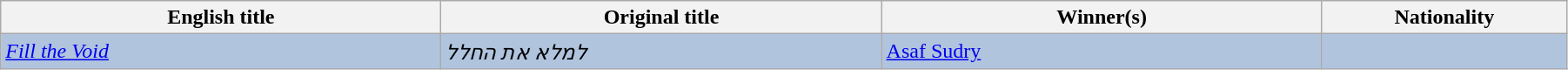<table class="wikitable" style="width:95%;" cellpadding="5">
<tr>
<th style="width:18%;">English title</th>
<th style="width:18%;">Original title</th>
<th style="width:18%;">Winner(s)</th>
<th style="width:10%;">Nationality</th>
</tr>
<tr style="background:#B0C4DE;">
<td><em><a href='#'>Fill the Void</a></em></td>
<td><em>למלא את החלל</em></td>
<td><a href='#'>Asaf Sudry</a></td>
<td></td>
</tr>
</table>
